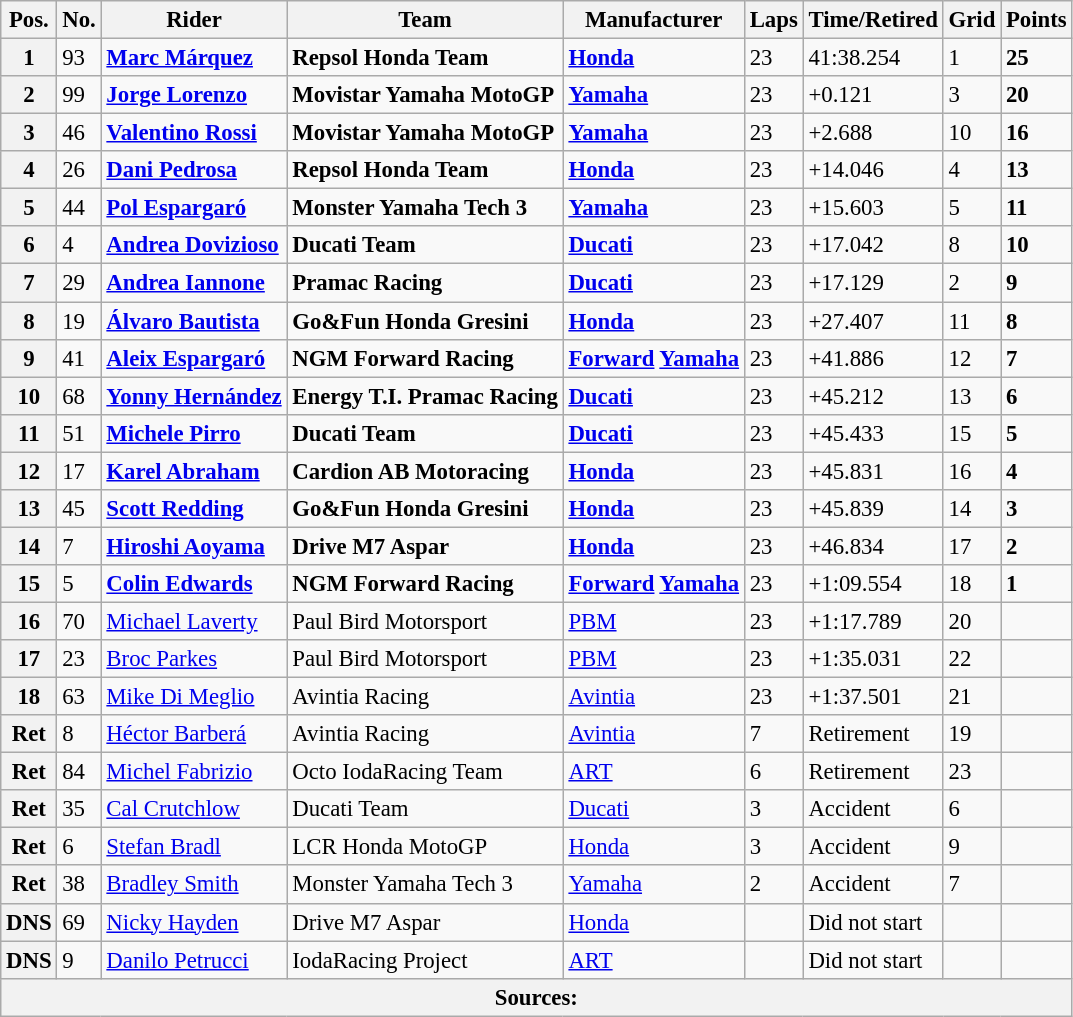<table class="wikitable" style="font-size: 95%;">
<tr>
<th>Pos.</th>
<th>No.</th>
<th>Rider</th>
<th>Team</th>
<th>Manufacturer</th>
<th>Laps</th>
<th>Time/Retired</th>
<th>Grid</th>
<th>Points</th>
</tr>
<tr>
<th>1</th>
<td>93</td>
<td> <strong><a href='#'>Marc Márquez</a></strong></td>
<td><strong>Repsol Honda Team</strong></td>
<td><strong><a href='#'>Honda</a></strong></td>
<td>23</td>
<td>41:38.254</td>
<td>1</td>
<td><strong>25</strong></td>
</tr>
<tr>
<th>2</th>
<td>99</td>
<td> <strong><a href='#'>Jorge Lorenzo</a></strong></td>
<td><strong>Movistar Yamaha MotoGP</strong></td>
<td><strong><a href='#'>Yamaha</a></strong></td>
<td>23</td>
<td>+0.121</td>
<td>3</td>
<td><strong>20</strong></td>
</tr>
<tr>
<th>3</th>
<td>46</td>
<td> <strong><a href='#'>Valentino Rossi</a></strong></td>
<td><strong>Movistar Yamaha MotoGP</strong></td>
<td><strong><a href='#'>Yamaha</a></strong></td>
<td>23</td>
<td>+2.688</td>
<td>10</td>
<td><strong>16</strong></td>
</tr>
<tr>
<th>4</th>
<td>26</td>
<td> <strong><a href='#'>Dani Pedrosa</a></strong></td>
<td><strong>Repsol Honda Team</strong></td>
<td><strong><a href='#'>Honda</a></strong></td>
<td>23</td>
<td>+14.046</td>
<td>4</td>
<td><strong>13</strong></td>
</tr>
<tr>
<th>5</th>
<td>44</td>
<td> <strong><a href='#'>Pol Espargaró</a></strong></td>
<td><strong>Monster Yamaha Tech 3</strong></td>
<td><strong><a href='#'>Yamaha</a></strong></td>
<td>23</td>
<td>+15.603</td>
<td>5</td>
<td><strong>11</strong></td>
</tr>
<tr>
<th>6</th>
<td>4</td>
<td> <strong><a href='#'>Andrea Dovizioso</a></strong></td>
<td><strong>Ducati Team</strong></td>
<td><strong><a href='#'>Ducati</a></strong></td>
<td>23</td>
<td>+17.042</td>
<td>8</td>
<td><strong>10</strong></td>
</tr>
<tr>
<th>7</th>
<td>29</td>
<td> <strong><a href='#'>Andrea Iannone</a></strong></td>
<td><strong>Pramac Racing</strong></td>
<td><strong><a href='#'>Ducati</a></strong></td>
<td>23</td>
<td>+17.129</td>
<td>2</td>
<td><strong>9</strong></td>
</tr>
<tr>
<th>8</th>
<td>19</td>
<td> <strong><a href='#'>Álvaro Bautista</a></strong></td>
<td><strong>Go&Fun Honda Gresini</strong></td>
<td><strong><a href='#'>Honda</a></strong></td>
<td>23</td>
<td>+27.407</td>
<td>11</td>
<td><strong>8</strong></td>
</tr>
<tr>
<th>9</th>
<td>41</td>
<td> <strong><a href='#'>Aleix Espargaró</a></strong></td>
<td><strong>NGM Forward Racing</strong></td>
<td><strong><a href='#'>Forward</a> <a href='#'>Yamaha</a></strong></td>
<td>23</td>
<td>+41.886</td>
<td>12</td>
<td><strong>7</strong></td>
</tr>
<tr>
<th>10</th>
<td>68</td>
<td> <strong><a href='#'>Yonny Hernández</a></strong></td>
<td><strong>Energy T.I. Pramac Racing</strong></td>
<td><strong><a href='#'>Ducati</a></strong></td>
<td>23</td>
<td>+45.212</td>
<td>13</td>
<td><strong>6</strong></td>
</tr>
<tr>
<th>11</th>
<td>51</td>
<td> <strong><a href='#'>Michele Pirro</a></strong></td>
<td><strong>Ducati Team</strong></td>
<td><strong><a href='#'>Ducati</a></strong></td>
<td>23</td>
<td>+45.433</td>
<td>15</td>
<td><strong>5</strong></td>
</tr>
<tr>
<th>12</th>
<td>17</td>
<td> <strong><a href='#'>Karel Abraham</a></strong></td>
<td><strong>Cardion AB Motoracing</strong></td>
<td><strong><a href='#'>Honda</a></strong></td>
<td>23</td>
<td>+45.831</td>
<td>16</td>
<td><strong>4</strong></td>
</tr>
<tr>
<th>13</th>
<td>45</td>
<td> <strong><a href='#'>Scott Redding</a></strong></td>
<td><strong>Go&Fun Honda Gresini</strong></td>
<td><strong><a href='#'>Honda</a></strong></td>
<td>23</td>
<td>+45.839</td>
<td>14</td>
<td><strong>3</strong></td>
</tr>
<tr>
<th>14</th>
<td>7</td>
<td> <strong><a href='#'>Hiroshi Aoyama</a></strong></td>
<td><strong>Drive M7 Aspar</strong></td>
<td><strong><a href='#'>Honda</a></strong></td>
<td>23</td>
<td>+46.834</td>
<td>17</td>
<td><strong>2</strong></td>
</tr>
<tr>
<th>15</th>
<td>5</td>
<td> <strong><a href='#'>Colin Edwards</a></strong></td>
<td><strong>NGM Forward Racing</strong></td>
<td><strong><a href='#'>Forward</a> <a href='#'>Yamaha</a></strong></td>
<td>23</td>
<td>+1:09.554</td>
<td>18</td>
<td><strong>1</strong></td>
</tr>
<tr>
<th>16</th>
<td>70</td>
<td> <a href='#'>Michael Laverty</a></td>
<td>Paul Bird Motorsport</td>
<td><a href='#'>PBM</a></td>
<td>23</td>
<td>+1:17.789</td>
<td>20</td>
<td></td>
</tr>
<tr>
<th>17</th>
<td>23</td>
<td> <a href='#'>Broc Parkes</a></td>
<td>Paul Bird Motorsport</td>
<td><a href='#'>PBM</a></td>
<td>23</td>
<td>+1:35.031</td>
<td>22</td>
<td></td>
</tr>
<tr>
<th>18</th>
<td>63</td>
<td> <a href='#'>Mike Di Meglio</a></td>
<td>Avintia Racing</td>
<td><a href='#'>Avintia</a></td>
<td>23</td>
<td>+1:37.501</td>
<td>21</td>
<td></td>
</tr>
<tr>
<th>Ret</th>
<td>8</td>
<td> <a href='#'>Héctor Barberá</a></td>
<td>Avintia Racing</td>
<td><a href='#'>Avintia</a></td>
<td>7</td>
<td>Retirement</td>
<td>19</td>
<td></td>
</tr>
<tr>
<th>Ret</th>
<td>84</td>
<td> <a href='#'>Michel Fabrizio</a></td>
<td>Octo IodaRacing Team</td>
<td><a href='#'>ART</a></td>
<td>6</td>
<td>Retirement</td>
<td>23</td>
<td></td>
</tr>
<tr>
<th>Ret</th>
<td>35</td>
<td> <a href='#'>Cal Crutchlow</a></td>
<td>Ducati Team</td>
<td><a href='#'>Ducati</a></td>
<td>3</td>
<td>Accident</td>
<td>6</td>
<td></td>
</tr>
<tr>
<th>Ret</th>
<td>6</td>
<td> <a href='#'>Stefan Bradl</a></td>
<td>LCR Honda MotoGP</td>
<td><a href='#'>Honda</a></td>
<td>3</td>
<td>Accident</td>
<td>9</td>
<td></td>
</tr>
<tr>
<th>Ret</th>
<td>38</td>
<td> <a href='#'>Bradley Smith</a></td>
<td>Monster Yamaha Tech 3</td>
<td><a href='#'>Yamaha</a></td>
<td>2</td>
<td>Accident</td>
<td>7</td>
<td></td>
</tr>
<tr>
<th>DNS</th>
<td>69</td>
<td> <a href='#'>Nicky Hayden</a></td>
<td>Drive M7 Aspar</td>
<td><a href='#'>Honda</a></td>
<td></td>
<td>Did not start</td>
<td></td>
<td></td>
</tr>
<tr>
<th>DNS</th>
<td>9</td>
<td> <a href='#'>Danilo Petrucci</a></td>
<td>IodaRacing Project</td>
<td><a href='#'>ART</a></td>
<td></td>
<td>Did not start</td>
<td></td>
<td></td>
</tr>
<tr>
<th colspan=9>Sources: </th>
</tr>
</table>
